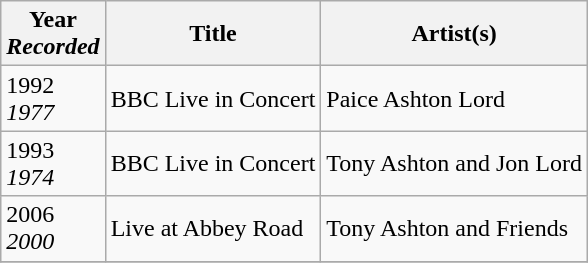<table class="wikitable">
<tr>
<th>Year <br> <em>Recorded</em></th>
<th>Title</th>
<th>Artist(s)</th>
</tr>
<tr>
<td>1992 <br> <em>1977</em></td>
<td>BBC Live in Concert</td>
<td>Paice Ashton  Lord</td>
</tr>
<tr>
<td>1993 <br> <em>1974</em></td>
<td>BBC Live in Concert</td>
<td>Tony Ashton and Jon Lord</td>
</tr>
<tr>
<td>2006 <br> <em>2000</em></td>
<td>Live at Abbey Road</td>
<td>Tony Ashton and Friends</td>
</tr>
<tr>
</tr>
</table>
